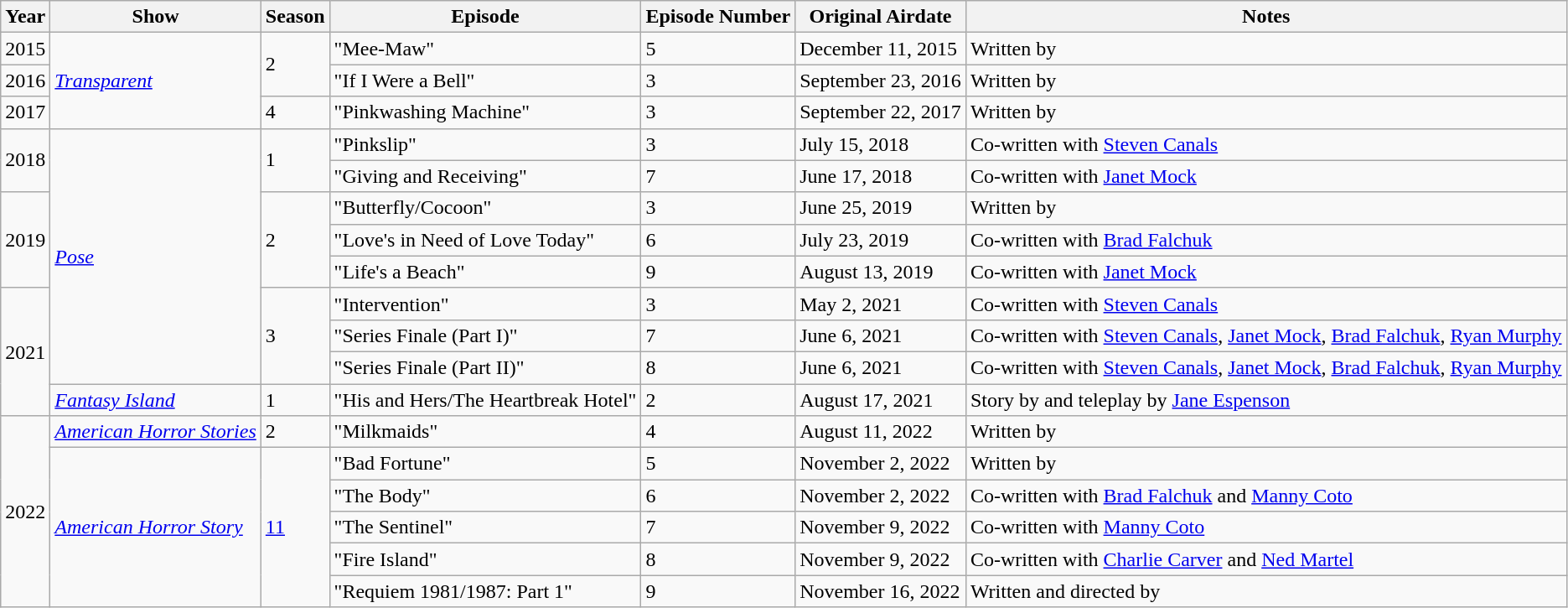<table class="wikitable">
<tr>
<th>Year</th>
<th>Show</th>
<th>Season</th>
<th>Episode</th>
<th>Episode Number</th>
<th>Original Airdate</th>
<th>Notes</th>
</tr>
<tr>
<td>2015</td>
<td rowspan="3"><em><a href='#'>Transparent</a></em></td>
<td rowspan="2">2</td>
<td>"Mee-Maw"</td>
<td>5</td>
<td>December 11, 2015</td>
<td>Written by</td>
</tr>
<tr>
<td>2016</td>
<td>"If I Were a Bell"</td>
<td>3</td>
<td>September 23, 2016</td>
<td>Written by</td>
</tr>
<tr>
<td>2017</td>
<td>4</td>
<td>"Pinkwashing Machine"</td>
<td>3</td>
<td>September 22, 2017</td>
<td>Written by</td>
</tr>
<tr>
<td rowspan="2">2018</td>
<td rowspan="8"><em><a href='#'>Pose</a></em></td>
<td rowspan="2">1</td>
<td>"Pinkslip"</td>
<td>3</td>
<td>July 15, 2018</td>
<td>Co-written with <a href='#'>Steven Canals</a></td>
</tr>
<tr>
<td>"Giving and Receiving"</td>
<td>7</td>
<td>June 17, 2018</td>
<td>Co-written with <a href='#'>Janet Mock</a></td>
</tr>
<tr>
<td rowspan="3">2019</td>
<td rowspan="3">2</td>
<td>"Butterfly/Cocoon"</td>
<td>3</td>
<td>June 25, 2019</td>
<td>Written by</td>
</tr>
<tr>
<td>"Love's in Need of Love Today"</td>
<td>6</td>
<td>July 23, 2019</td>
<td>Co-written with <a href='#'>Brad Falchuk</a></td>
</tr>
<tr>
<td>"Life's a Beach"</td>
<td>9</td>
<td>August 13, 2019</td>
<td>Co-written with <a href='#'>Janet Mock</a></td>
</tr>
<tr>
<td rowspan="4">2021</td>
<td rowspan="3">3</td>
<td>"Intervention"</td>
<td>3</td>
<td>May 2, 2021</td>
<td>Co-written with <a href='#'>Steven Canals</a></td>
</tr>
<tr>
<td>"Series Finale (Part I)"</td>
<td>7</td>
<td>June 6, 2021</td>
<td>Co-written with <a href='#'>Steven Canals</a>, <a href='#'>Janet Mock</a>, <a href='#'>Brad Falchuk</a>, <a href='#'>Ryan Murphy</a></td>
</tr>
<tr>
<td>"Series Finale (Part II)"</td>
<td>8</td>
<td>June 6, 2021</td>
<td>Co-written with <a href='#'>Steven Canals</a>, <a href='#'>Janet Mock</a>, <a href='#'>Brad Falchuk</a>, <a href='#'>Ryan Murphy</a></td>
</tr>
<tr>
<td><em><a href='#'>Fantasy Island</a></em></td>
<td>1</td>
<td>"His and Hers/The Heartbreak Hotel"</td>
<td>2</td>
<td>August 17, 2021</td>
<td>Story by and teleplay by <a href='#'>Jane Espenson</a></td>
</tr>
<tr>
<td rowspan="6">2022</td>
<td><em><a href='#'>American Horror Stories</a></em></td>
<td>2</td>
<td>"Milkmaids"</td>
<td>4</td>
<td>August 11, 2022</td>
<td>Written by</td>
</tr>
<tr>
<td rowspan="5"><em><a href='#'>American Horror Story</a></em></td>
<td rowspan="5"><a href='#'>11</a></td>
<td>"Bad Fortune"</td>
<td>5</td>
<td>November 2, 2022</td>
<td>Written by</td>
</tr>
<tr>
<td>"The Body"</td>
<td>6</td>
<td>November 2, 2022</td>
<td>Co-written with <a href='#'>Brad Falchuk</a> and <a href='#'>Manny Coto</a></td>
</tr>
<tr>
<td>"The Sentinel"</td>
<td>7</td>
<td>November 9, 2022</td>
<td>Co-written with <a href='#'>Manny Coto</a></td>
</tr>
<tr>
<td>"Fire Island"</td>
<td>8</td>
<td>November 9, 2022</td>
<td>Co-written with <a href='#'>Charlie Carver</a> and <a href='#'>Ned Martel</a></td>
</tr>
<tr>
<td>"Requiem 1981/1987: Part 1"</td>
<td>9</td>
<td>November 16, 2022</td>
<td>Written and directed by</td>
</tr>
</table>
